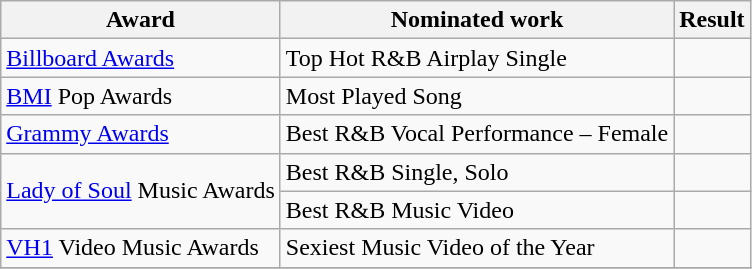<table class="wikitable">
<tr>
<th>Award</th>
<th>Nominated work</th>
<th>Result</th>
</tr>
<tr>
<td><a href='#'>Billboard Awards</a></td>
<td>Top Hot R&B Airplay Single</td>
<td></td>
</tr>
<tr>
<td><a href='#'>BMI</a> Pop Awards</td>
<td>Most Played Song</td>
<td></td>
</tr>
<tr>
<td><a href='#'>Grammy Awards</a></td>
<td>Best R&B Vocal Performance – Female</td>
<td></td>
</tr>
<tr>
<td rowspan="2"><a href='#'>Lady of Soul</a> Music Awards</td>
<td>Best R&B Single, Solo</td>
<td></td>
</tr>
<tr>
<td>Best R&B Music Video</td>
<td></td>
</tr>
<tr>
<td><a href='#'>VH1</a> Video Music Awards</td>
<td>Sexiest Music Video of the Year</td>
<td></td>
</tr>
<tr>
</tr>
</table>
